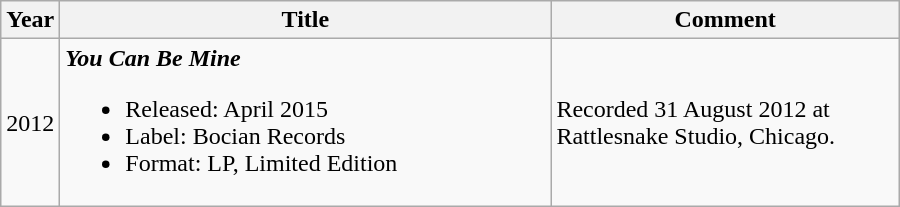<table class="wikitable">
<tr>
<th>Year</th>
<th style="width:225px;">Title</th>
<th style="width:225px;">Comment</th>
</tr>
<tr>
<td>2012</td>
<td style="width:20em"><strong><em>You Can Be Mine</em></strong><br><ul><li>Released: April 2015</li><li>Label: Bocian Records </li><li>Format: LP, Limited Edition</li></ul></td>
<td>Recorded 31 August 2012 at Rattlesnake Studio, Chicago.</td>
</tr>
</table>
